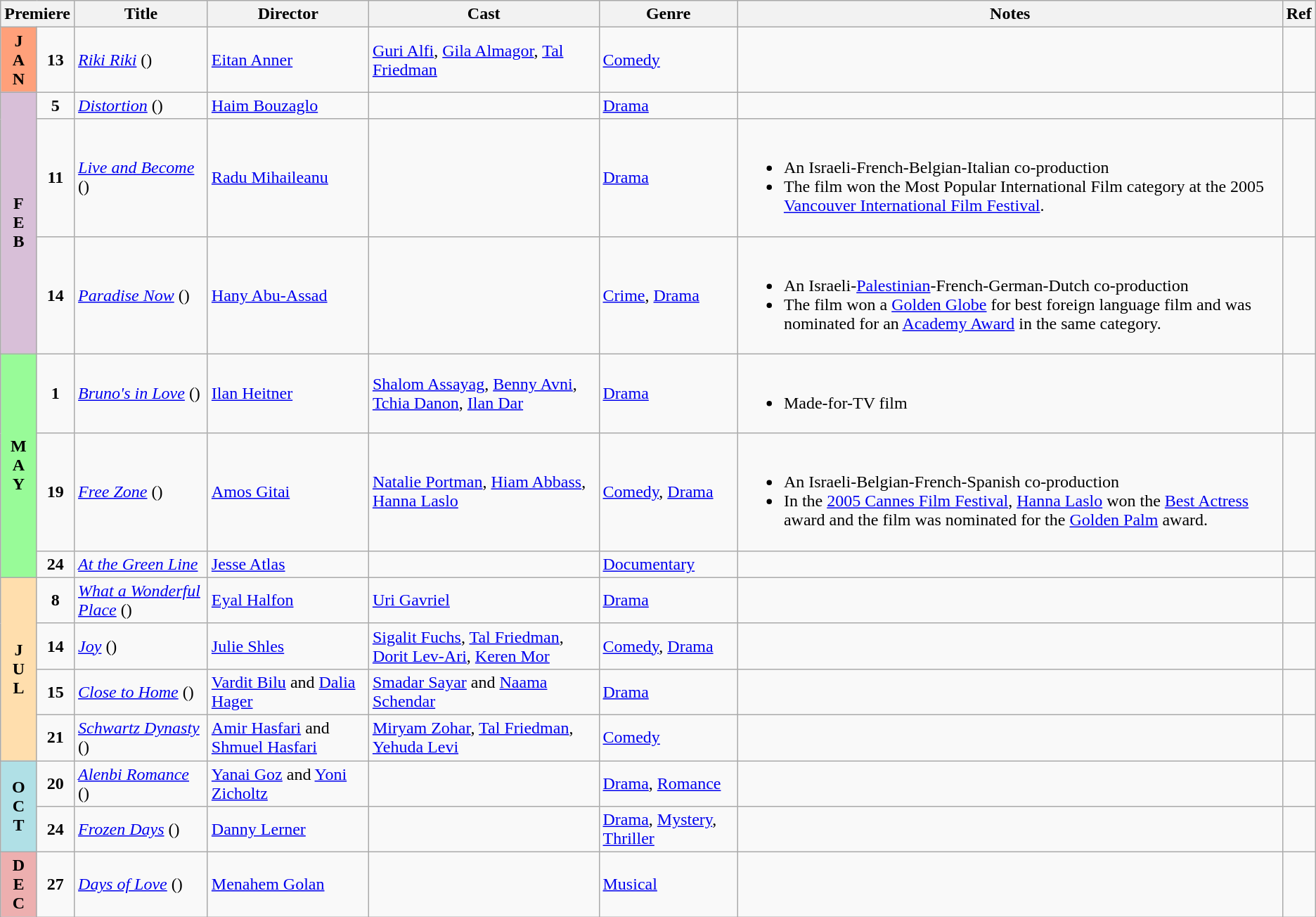<table class="wikitable">
<tr>
<th colspan="2">Premiere</th>
<th>Title</th>
<th>Director</th>
<th>Cast</th>
<th>Genre</th>
<th>Notes</th>
<th>Ref</th>
</tr>
<tr>
<td style="text-align:center; background:#ffa07a; textcolor:#000;"><strong>J<br>A<br>N</strong></td>
<td style="text-align:center;"><strong>13</strong></td>
<td><em><a href='#'>Riki Riki</a></em> ()</td>
<td><a href='#'>Eitan Anner</a></td>
<td><a href='#'>Guri Alfi</a>, <a href='#'>Gila Almagor</a>, <a href='#'>Tal Friedman</a></td>
<td><a href='#'>Comedy</a></td>
<td></td>
<td></td>
</tr>
<tr>
<td rowspan="3"   style="text-align:center; background:thistle; textcolor:#000;"><strong>F<br>E<br>B</strong></td>
<td style="text-align:center;"><strong>5</strong></td>
<td><em><a href='#'>Distortion</a></em> ()</td>
<td><a href='#'>Haim Bouzaglo</a></td>
<td></td>
<td><a href='#'>Drama</a></td>
<td></td>
<td></td>
</tr>
<tr>
<td style="text-align:center;"><strong>11</strong></td>
<td><em><a href='#'>Live and Become</a></em> ()</td>
<td><a href='#'>Radu Mihaileanu</a></td>
<td></td>
<td><a href='#'>Drama</a></td>
<td><br><ul><li>An Israeli-French-Belgian-Italian co-production</li><li>The film won the Most Popular International Film category at the 2005 <a href='#'>Vancouver International Film Festival</a>.</li></ul></td>
<td></td>
</tr>
<tr>
<td style="text-align:center;"><strong>14</strong></td>
<td><em><a href='#'>Paradise Now</a></em> ()</td>
<td><a href='#'>Hany Abu-Assad</a></td>
<td></td>
<td><a href='#'>Crime</a>, <a href='#'>Drama</a></td>
<td><br><ul><li>An Israeli-<a href='#'>Palestinian</a>-French-German-Dutch co-production</li><li>The film won a <a href='#'>Golden Globe</a> for best foreign language film and was nominated for an <a href='#'>Academy Award</a> in the same category.</li></ul></td>
<td></td>
</tr>
<tr>
<td rowspan="3"   style="text-align:center; background:#98fb98; textcolor:#000;"><strong>M<br>A<br>Y</strong></td>
<td style="text-align:center;"><strong>1</strong></td>
<td><em><a href='#'>Bruno's in Love</a></em> ()</td>
<td><a href='#'>Ilan Heitner</a></td>
<td><a href='#'>Shalom Assayag</a>, <a href='#'>Benny Avni</a>, <a href='#'>Tchia Danon</a>, <a href='#'>Ilan Dar</a></td>
<td><a href='#'>Drama</a></td>
<td><br><ul><li>Made-for-TV film</li></ul></td>
<td></td>
</tr>
<tr>
<td style="text-align:center;"><strong>19</strong></td>
<td><em><a href='#'>Free Zone</a></em> ()</td>
<td><a href='#'>Amos Gitai</a></td>
<td><a href='#'>Natalie Portman</a>, <a href='#'>Hiam Abbass</a>, <a href='#'>Hanna Laslo</a></td>
<td><a href='#'>Comedy</a>, <a href='#'>Drama</a></td>
<td><br><ul><li>An Israeli-Belgian-French-Spanish co-production</li><li>In the <a href='#'>2005 Cannes Film Festival</a>, <a href='#'>Hanna Laslo</a> won the <a href='#'>Best Actress</a> award and the film was nominated for the <a href='#'>Golden Palm</a> award.</li></ul></td>
<td></td>
</tr>
<tr>
<td style="text-align:center;"><strong>24</strong></td>
<td><em><a href='#'>At the Green Line</a></em></td>
<td><a href='#'>Jesse Atlas</a></td>
<td></td>
<td><a href='#'>Documentary</a></td>
<td></td>
<td></td>
</tr>
<tr>
<td rowspan="4"   style="text-align:center; background:#ffdead; textcolor:#000;"><strong>J<br>U<br>L</strong></td>
<td style="text-align:center;"><strong>8</strong></td>
<td><em><a href='#'>What a Wonderful Place</a></em> ()</td>
<td><a href='#'>Eyal Halfon</a></td>
<td><a href='#'>Uri Gavriel</a></td>
<td><a href='#'>Drama</a></td>
<td></td>
<td></td>
</tr>
<tr>
<td style="text-align:center;"><strong>14</strong></td>
<td><em><a href='#'>Joy</a></em> ()</td>
<td><a href='#'>Julie Shles</a></td>
<td><a href='#'>Sigalit Fuchs</a>, <a href='#'>Tal Friedman</a>, <a href='#'>Dorit Lev-Ari</a>, <a href='#'>Keren Mor</a></td>
<td><a href='#'>Comedy</a>, <a href='#'>Drama</a></td>
<td></td>
<td></td>
</tr>
<tr>
<td style="text-align:center;"><strong>15</strong></td>
<td><em><a href='#'>Close to Home</a></em> ()</td>
<td><a href='#'>Vardit Bilu</a> and <a href='#'>Dalia Hager</a></td>
<td><a href='#'>Smadar Sayar</a> and <a href='#'>Naama Schendar</a></td>
<td><a href='#'>Drama</a></td>
<td></td>
<td></td>
</tr>
<tr>
<td style="text-align:center;"><strong>21</strong></td>
<td><em><a href='#'>Schwartz Dynasty</a></em> ()</td>
<td><a href='#'>Amir Hasfari</a> and <a href='#'>Shmuel Hasfari</a></td>
<td><a href='#'>Miryam Zohar</a>, <a href='#'>Tal Friedman</a>, <a href='#'>Yehuda Levi</a></td>
<td><a href='#'>Comedy</a></td>
<td></td>
<td></td>
</tr>
<tr>
<td rowspan="2"   style="text-align:center; background:#b0e0e6; textcolor:#000;"><strong>O<br>C<br>T</strong></td>
<td style="text-align:center;"><strong>20</strong></td>
<td><em><a href='#'>Alenbi Romance</a></em> ()</td>
<td><a href='#'>Yanai Goz</a> and <a href='#'>Yoni Zicholtz</a></td>
<td></td>
<td><a href='#'>Drama</a>, <a href='#'>Romance</a></td>
<td></td>
<td></td>
</tr>
<tr>
<td style="text-align:center;"><strong>24</strong></td>
<td><em><a href='#'>Frozen Days</a></em> ()</td>
<td><a href='#'>Danny Lerner</a></td>
<td></td>
<td><a href='#'>Drama</a>, <a href='#'>Mystery</a>, <a href='#'>Thriller</a></td>
<td></td>
<td></td>
</tr>
<tr>
<td style="text-align:center; background:#edafaf; textcolor:#000;"><strong>D<br>E<br>C</strong></td>
<td style="text-align:center;"><strong>27</strong></td>
<td><em><a href='#'>Days of Love</a></em> ()</td>
<td><a href='#'>Menahem Golan</a></td>
<td></td>
<td><a href='#'>Musical</a></td>
<td></td>
<td></td>
</tr>
</table>
